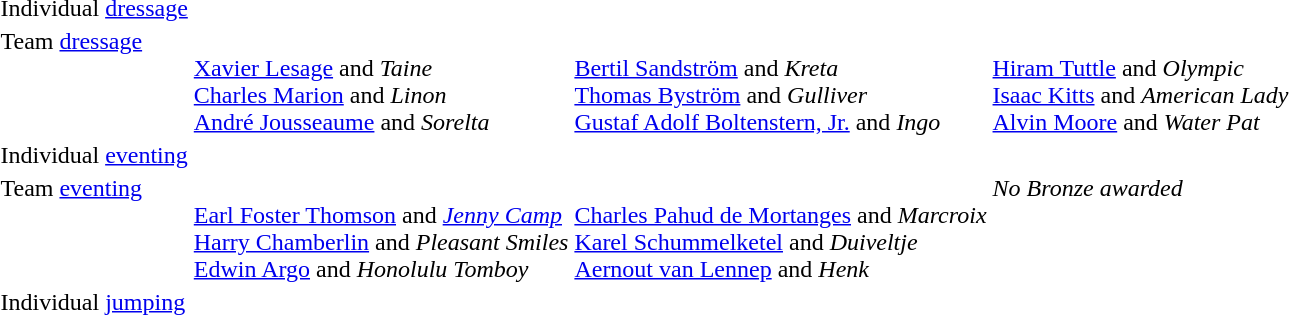<table>
<tr>
<td>Individual <a href='#'>dressage</a><br></td>
<td></td>
<td></td>
<td></td>
</tr>
<tr valign="top">
<td>Team <a href='#'>dressage</a><br></td>
<td><br><a href='#'>Xavier Lesage</a> and <em>Taine</em> <br> <a href='#'>Charles Marion</a> and <em>Linon</em> <br> <a href='#'>André Jousseaume</a> and <em>Sorelta</em></td>
<td><br><a href='#'>Bertil Sandström</a> and <em>Kreta</em> <br> <a href='#'>Thomas Byström</a> and <em>Gulliver</em> <br> <a href='#'>Gustaf Adolf Boltenstern, Jr.</a> and <em>Ingo</em></td>
<td><br><a href='#'>Hiram Tuttle</a> and <em>Olympic</em> <br> <a href='#'>Isaac Kitts</a> and <em>American Lady</em> <br> <a href='#'>Alvin Moore</a> and <em>Water Pat</em></td>
</tr>
<tr>
<td>Individual <a href='#'>eventing</a> <br></td>
<td></td>
<td></td>
<td></td>
</tr>
<tr valign="top">
<td>Team <a href='#'>eventing</a><br></td>
<td><br> <a href='#'>Earl Foster Thomson</a> and <em><a href='#'>Jenny Camp</a></em> <br> <a href='#'>Harry Chamberlin</a> and <em>Pleasant Smiles</em> <br> <a href='#'>Edwin Argo</a> and <em>Honolulu Tomboy</em></td>
<td><br> <a href='#'>Charles Pahud de Mortanges</a> and <em>Marcroix</em> <br> <a href='#'>Karel Schummelketel</a> and <em>Duiveltje</em> <br> <a href='#'>Aernout van Lennep</a> and <em>Henk</em></td>
<td><em>No Bronze awarded</em></td>
</tr>
<tr>
<td>Individual <a href='#'>jumping</a><br></td>
<td></td>
<td></td>
<td></td>
</tr>
<tr>
</tr>
</table>
